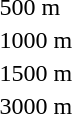<table>
<tr>
<td>500 m<br></td>
<td></td>
<td></td>
<td></td>
</tr>
<tr>
<td>1000 m<br></td>
<td></td>
<td></td>
<td></td>
</tr>
<tr>
<td>1500 m<br></td>
<td></td>
<td></td>
<td></td>
</tr>
<tr>
<td>3000 m<br></td>
<td></td>
<td></td>
<td></td>
</tr>
</table>
